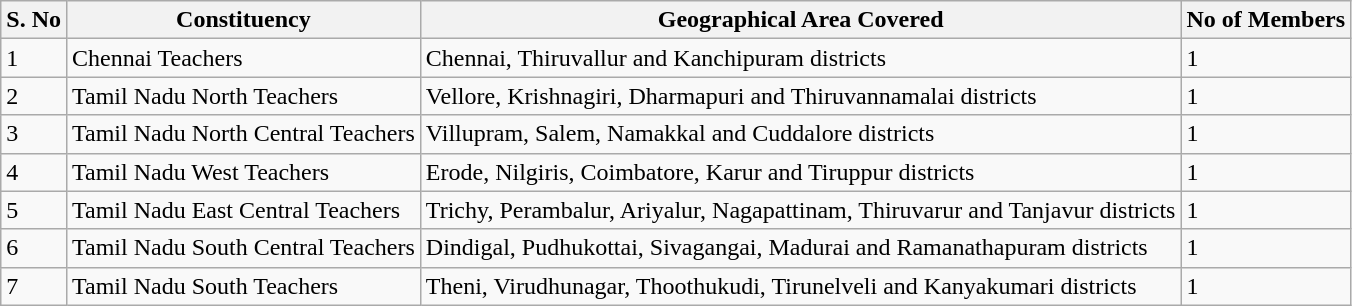<table class="wikitable">
<tr>
<th>S. No</th>
<th>Constituency</th>
<th>Geographical Area Covered</th>
<th>No of Members</th>
</tr>
<tr>
<td>1</td>
<td>Chennai Teachers</td>
<td>Chennai, Thiruvallur and Kanchipuram districts</td>
<td>1</td>
</tr>
<tr>
<td>2</td>
<td>Tamil Nadu North Teachers</td>
<td>Vellore, Krishnagiri, Dharmapuri and Thiruvannamalai districts</td>
<td>1</td>
</tr>
<tr>
<td>3</td>
<td>Tamil Nadu North Central Teachers</td>
<td>Villupram, Salem, Namakkal and Cuddalore districts</td>
<td>1</td>
</tr>
<tr>
<td>4</td>
<td>Tamil Nadu West Teachers</td>
<td>Erode, Nilgiris, Coimbatore, Karur and Tiruppur districts</td>
<td>1</td>
</tr>
<tr>
<td>5</td>
<td>Tamil Nadu East Central Teachers</td>
<td>Trichy, Perambalur, Ariyalur, Nagapattinam, Thiruvarur and Tanjavur districts</td>
<td>1</td>
</tr>
<tr>
<td>6</td>
<td>Tamil Nadu South Central Teachers</td>
<td>Dindigal, Pudhukottai, Sivagangai, Madurai and Ramanathapuram districts</td>
<td>1</td>
</tr>
<tr>
<td>7</td>
<td>Tamil Nadu South Teachers</td>
<td>Theni, Virudhunagar, Thoothukudi, Tirunelveli and Kanyakumari districts</td>
<td>1</td>
</tr>
</table>
